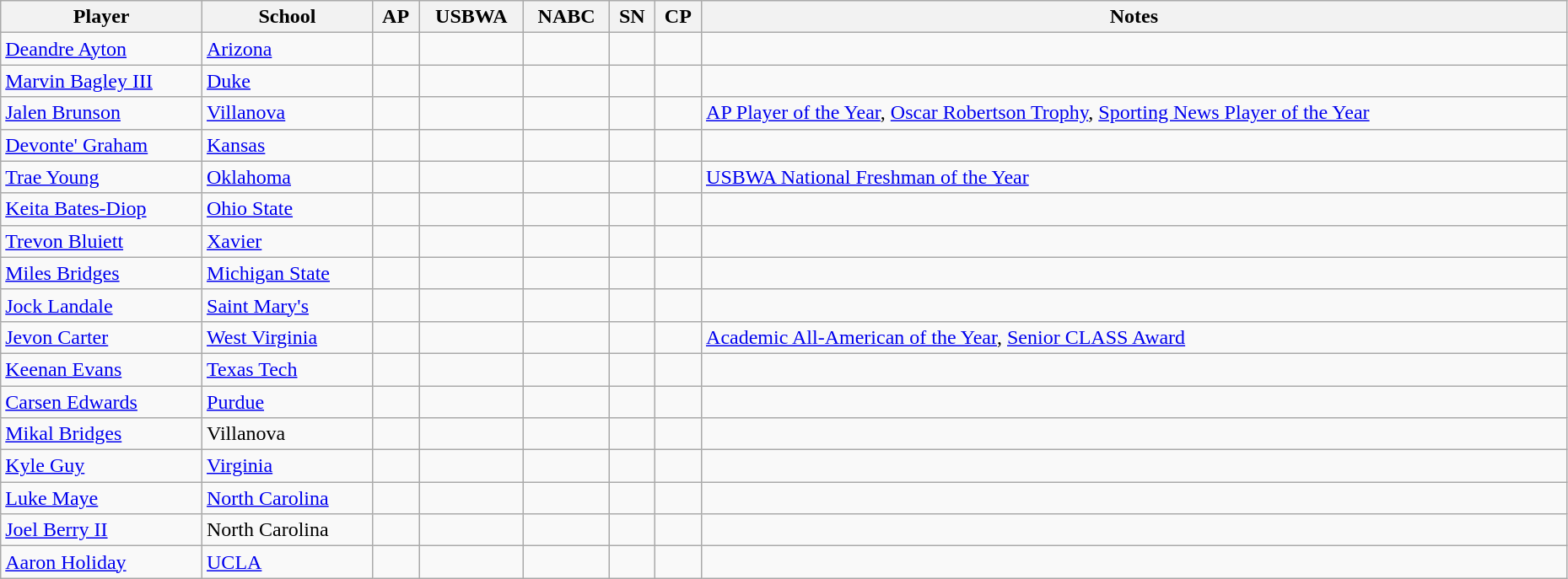<table class="wikitable sortable" style="width:98%;">
<tr>
<th>Player</th>
<th>School</th>
<th>AP</th>
<th>USBWA</th>
<th>NABC</th>
<th>SN</th>
<th>CP</th>
<th class="unsortable">Notes</th>
</tr>
<tr>
<td><a href='#'>Deandre Ayton</a></td>
<td><a href='#'>Arizona</a></td>
<td data-sort-value="01"></td>
<td data-sort-value="01"></td>
<td data-sort-value="01"></td>
<td data-sort-value="01"></td>
<td data-sort-value="12"></td>
<td></td>
</tr>
<tr>
<td><a href='#'>Marvin Bagley III</a></td>
<td><a href='#'>Duke</a></td>
<td data-sort-value="01"></td>
<td data-sort-value="01"></td>
<td data-sort-value="01"></td>
<td data-sort-value="01"></td>
<td data-sort-value="12"></td>
<td></td>
</tr>
<tr>
<td><a href='#'>Jalen Brunson</a></td>
<td><a href='#'>Villanova</a></td>
<td data-sort-value="01"></td>
<td data-sort-value="01"></td>
<td data-sort-value="01"></td>
<td data-sort-value="01"></td>
<td data-sort-value="12"></td>
<td><a href='#'>AP Player of the Year</a>, <a href='#'>Oscar Robertson Trophy</a>, <a href='#'>Sporting News Player of the Year</a></td>
</tr>
<tr>
<td><a href='#'>Devonte' Graham</a></td>
<td><a href='#'>Kansas</a></td>
<td data-sort-value="01"></td>
<td data-sort-value="01"></td>
<td data-sort-value="01"></td>
<td data-sort-value="01"></td>
<td data-sort-value="12"></td>
<td></td>
</tr>
<tr>
<td><a href='#'>Trae Young</a></td>
<td><a href='#'>Oklahoma</a></td>
<td data-sort-value="01"></td>
<td data-sort-value="01"></td>
<td data-sort-value="01"></td>
<td data-sort-value="01"></td>
<td data-sort-value="12"></td>
<td><a href='#'>USBWA National Freshman of the Year</a></td>
</tr>
<tr>
<td><a href='#'>Keita Bates-Diop</a></td>
<td><a href='#'>Ohio State</a></td>
<td data-sort-value="02"></td>
<td data-sort-value="02"></td>
<td data-sort-value="02"></td>
<td data-sort-value="02"></td>
<td data-sort-value="08"></td>
<td></td>
</tr>
<tr>
<td><a href='#'>Trevon Bluiett</a></td>
<td><a href='#'>Xavier</a></td>
<td data-sort-value="02"></td>
<td data-sort-value="02"></td>
<td data-sort-value="02"></td>
<td data-sort-value="02"></td>
<td data-sort-value="08"></td>
<td></td>
</tr>
<tr>
<td><a href='#'>Miles Bridges</a></td>
<td><a href='#'>Michigan State</a></td>
<td data-sort-value="02"></td>
<td data-sort-value="02"></td>
<td data-sort-value="02"></td>
<td data-sort-value="02"></td>
<td data-sort-value="08"></td>
<td></td>
</tr>
<tr>
<td><a href='#'>Jock Landale</a></td>
<td><a href='#'>Saint Mary's</a></td>
<td data-sort-value="02"></td>
<td data-sort-value="02"></td>
<td data-sort-value="02"></td>
<td data-sort-value="02"></td>
<td data-sort-value="08"></td>
<td></td>
</tr>
<tr>
<td><a href='#'>Jevon Carter</a></td>
<td><a href='#'>West Virginia</a></td>
<td data-sort-value="02"></td>
<td></td>
<td data-sort-value="03"></td>
<td data-sort-value="02"></td>
<td data-sort-value="05"></td>
<td><a href='#'>Academic All-American of the Year</a>, <a href='#'>Senior CLASS Award</a></td>
</tr>
<tr>
<td><a href='#'>Keenan Evans</a></td>
<td><a href='#'>Texas Tech</a></td>
<td data-sort-value="03"></td>
<td data-sort-value="02"></td>
<td data-sort-value="03"></td>
<td data-sort-value="03"></td>
<td data-sort-value="05"></td>
<td></td>
</tr>
<tr>
<td><a href='#'>Carsen Edwards</a></td>
<td><a href='#'>Purdue</a></td>
<td data-sort-value="03"></td>
<td></td>
<td data-sort-value="02"></td>
<td data-sort-value="03"></td>
<td data-sort-value="04"></td>
<td></td>
</tr>
<tr>
<td><a href='#'>Mikal Bridges</a></td>
<td>Villanova</td>
<td data-sort-value="03"></td>
<td></td>
<td data-sort-value="03"></td>
<td data-sort-value="03"></td>
<td data-sort-value="03"></td>
<td></td>
</tr>
<tr>
<td><a href='#'>Kyle Guy</a></td>
<td><a href='#'>Virginia</a></td>
<td data-sort-value="03"></td>
<td></td>
<td data-sort-value="03"></td>
<td></td>
<td data-sort-value="02"></td>
<td></td>
</tr>
<tr>
<td><a href='#'>Luke Maye</a></td>
<td><a href='#'>North Carolina</a></td>
<td data-sort-value="03"></td>
<td></td>
<td></td>
<td data-sort-value="03"></td>
<td data-sort-value="02"></td>
<td></td>
</tr>
<tr>
<td><a href='#'>Joel Berry II</a></td>
<td>North Carolina</td>
<td></td>
<td></td>
<td data-sort-value="03"></td>
<td></td>
<td data-sort-value="01"></td>
<td></td>
</tr>
<tr>
<td><a href='#'>Aaron Holiday</a></td>
<td><a href='#'>UCLA</a></td>
<td></td>
<td></td>
<td></td>
<td data-sort-value="03"></td>
<td data-sort-value="01"></td>
<td></td>
</tr>
</table>
